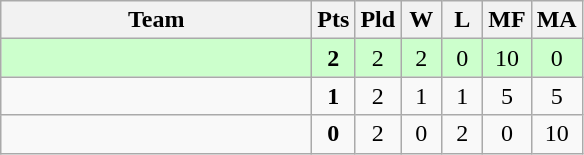<table class=wikitable style="text-align:center">
<tr>
<th width=200>Team</th>
<th width=20>Pts</th>
<th width=20>Pld</th>
<th width=20>W</th>
<th width=20>L</th>
<th width=20>MF</th>
<th width=20>MA</th>
</tr>
<tr bgcolor=ccffcc>
<td style="text-align:left"><strong></strong></td>
<td><strong>2</strong></td>
<td>2</td>
<td>2</td>
<td>0</td>
<td>10</td>
<td>0</td>
</tr>
<tr>
<td style="text-align:left"></td>
<td><strong>1</strong></td>
<td>2</td>
<td>1</td>
<td>1</td>
<td>5</td>
<td>5</td>
</tr>
<tr>
<td style="text-align:left"></td>
<td><strong>0</strong></td>
<td>2</td>
<td>0</td>
<td>2</td>
<td>0</td>
<td>10</td>
</tr>
</table>
